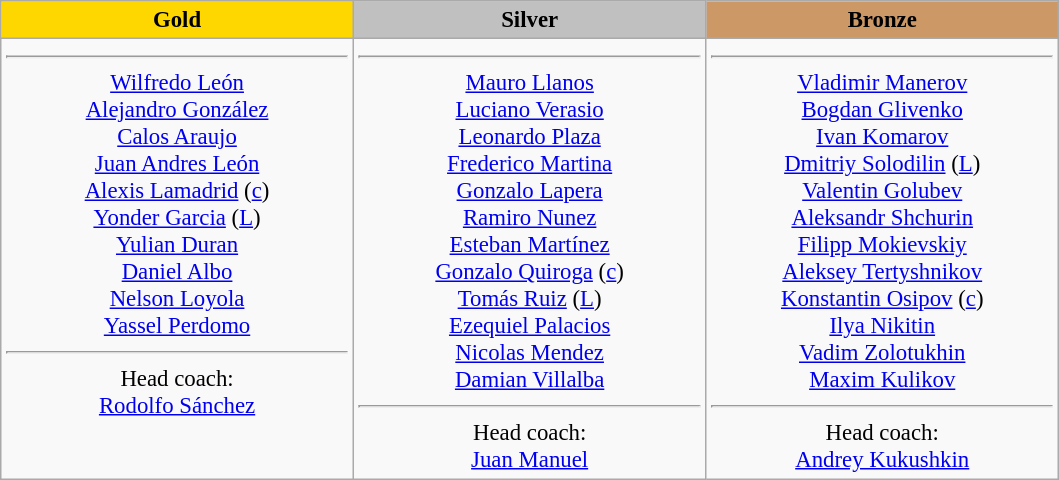<table class="wikitable" style="font-size:95%;">
<tr align="center">
<th style="width: 15em; background: #ffd700">Gold</th>
<th style="width: 15em; background: #c0c0c0">Silver</th>
<th style="width: 15em; background: #cc9966">Bronze</th>
</tr>
<tr align="center" valign="top">
<td><hr><a href='#'>Wilfredo León</a><br><a href='#'>Alejandro González</a><br><a href='#'>Calos Araujo</a><br><a href='#'>Juan Andres León</a><br><a href='#'>Alexis Lamadrid</a> (<a href='#'>c</a>)<br><a href='#'>Yonder Garcia</a> (<a href='#'>L</a>)<br><a href='#'>Yulian Duran</a><br><a href='#'>Daniel Albo</a><br><a href='#'>Nelson Loyola</a><br><a href='#'>Yassel Perdomo</a><br><hr>Head coach:<br><a href='#'>Rodolfo Sánchez</a></td>
<td><hr><a href='#'>Mauro Llanos</a><br><a href='#'>Luciano Verasio</a><br><a href='#'>Leonardo Plaza</a><br><a href='#'>Frederico Martina</a><br><a href='#'>Gonzalo Lapera</a><br><a href='#'>Ramiro Nunez</a><br><a href='#'>Esteban Martínez</a><br><a href='#'>Gonzalo Quiroga</a> (<a href='#'>c</a>)<br><a href='#'>Tomás Ruiz</a> (<a href='#'>L</a>)<br><a href='#'>Ezequiel Palacios</a><br><a href='#'>Nicolas Mendez</a><br><a href='#'>Damian Villalba</a><br><hr>Head coach:<br><a href='#'>Juan Manuel</a></td>
<td><hr><a href='#'>Vladimir Manerov</a><br><a href='#'>Bogdan Glivenko</a><br><a href='#'>Ivan Komarov</a><br><a href='#'>Dmitriy Solodilin</a> (<a href='#'>L</a>)<br><a href='#'>Valentin Golubev</a><br><a href='#'>Aleksandr Shchurin</a><br><a href='#'>Filipp Mokievskiy</a><br><a href='#'>Aleksey Tertyshnikov</a><br><a href='#'>Konstantin Osipov</a> (<a href='#'>c</a>)<br><a href='#'>Ilya Nikitin</a><br><a href='#'>Vadim Zolotukhin</a><br><a href='#'>Maxim Kulikov</a><br><hr>Head coach:<br><a href='#'>Andrey Kukushkin</a></td>
</tr>
</table>
